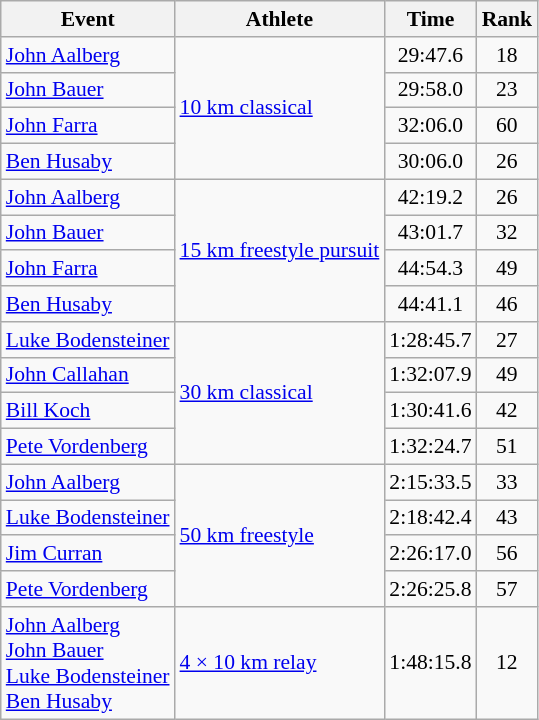<table class=wikitable style=font-size:90%;text-align:center>
<tr>
<th>Event</th>
<th>Athlete</th>
<th>Time</th>
<th>Rank</th>
</tr>
<tr>
<td align=left><a href='#'>John Aalberg</a></td>
<td align=left rowspan=4><a href='#'>10 km classical</a></td>
<td>29:47.6</td>
<td>18</td>
</tr>
<tr>
<td align=left><a href='#'>John Bauer</a></td>
<td>29:58.0</td>
<td>23</td>
</tr>
<tr>
<td align=left><a href='#'>John Farra</a></td>
<td>32:06.0</td>
<td>60</td>
</tr>
<tr>
<td align=left><a href='#'>Ben Husaby</a></td>
<td>30:06.0</td>
<td>26</td>
</tr>
<tr>
<td align=left><a href='#'>John Aalberg</a></td>
<td align=left rowspan=4><a href='#'>15 km freestyle pursuit</a></td>
<td>42:19.2</td>
<td>26</td>
</tr>
<tr>
<td align=left><a href='#'>John Bauer</a></td>
<td>43:01.7</td>
<td>32</td>
</tr>
<tr>
<td align=left><a href='#'>John Farra</a></td>
<td>44:54.3</td>
<td>49</td>
</tr>
<tr>
<td align=left><a href='#'>Ben Husaby</a></td>
<td>44:41.1</td>
<td>46</td>
</tr>
<tr>
<td align=left><a href='#'>Luke Bodensteiner</a></td>
<td align=left rowspan=4><a href='#'>30 km classical</a></td>
<td>1:28:45.7</td>
<td>27</td>
</tr>
<tr>
<td align=left><a href='#'>John Callahan</a></td>
<td>1:32:07.9</td>
<td>49</td>
</tr>
<tr>
<td align=left><a href='#'>Bill Koch</a></td>
<td>1:30:41.6</td>
<td>42</td>
</tr>
<tr>
<td align=left><a href='#'>Pete Vordenberg</a></td>
<td>1:32:24.7</td>
<td>51</td>
</tr>
<tr>
<td align=left><a href='#'>John Aalberg</a></td>
<td align=left rowspan=4><a href='#'>50 km freestyle</a></td>
<td>2:15:33.5</td>
<td>33</td>
</tr>
<tr>
<td align=left><a href='#'>Luke Bodensteiner</a></td>
<td>2:18:42.4</td>
<td>43</td>
</tr>
<tr>
<td align=left><a href='#'>Jim Curran</a></td>
<td>2:26:17.0</td>
<td>56</td>
</tr>
<tr>
<td align=left><a href='#'>Pete Vordenberg</a></td>
<td>2:26:25.8</td>
<td>57</td>
</tr>
<tr>
<td align=left><a href='#'>John Aalberg</a><br><a href='#'>John Bauer</a><br><a href='#'>Luke Bodensteiner</a><br><a href='#'>Ben Husaby</a></td>
<td align=left><a href='#'>4 × 10 km relay</a></td>
<td>1:48:15.8</td>
<td>12</td>
</tr>
</table>
